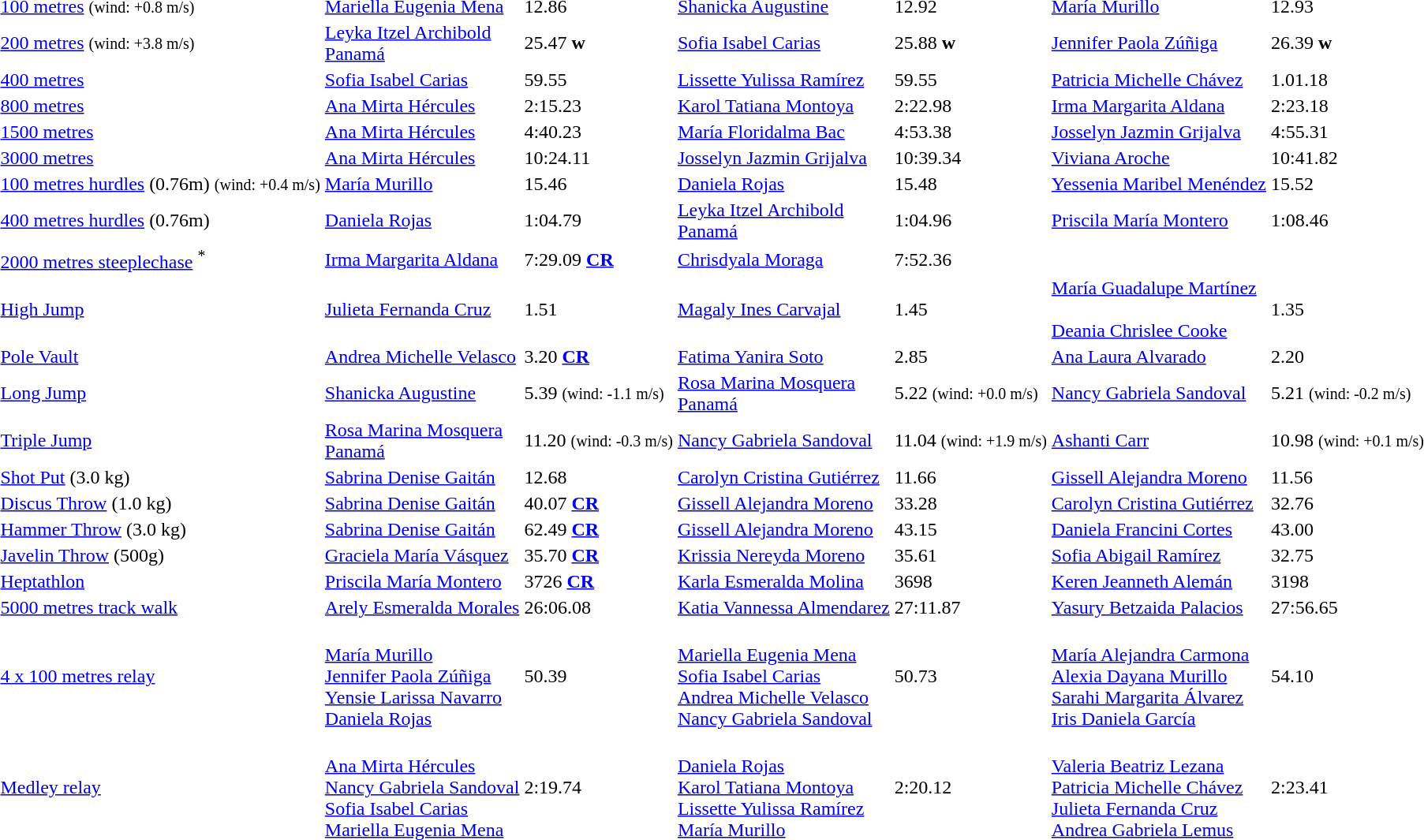<table>
<tr>
<td><a href='#'>100 metres</a> <small>(wind: +0.8 m/s)</small></td>
<td align=left><a href='#'>Mariella Eugenia Mena</a> <br> </td>
<td>12.86</td>
<td align=left><a href='#'>Shanicka Augustine</a> <br> </td>
<td>12.92</td>
<td align=left><a href='#'>María Murillo</a> <br> </td>
<td>12.93</td>
</tr>
<tr>
<td><a href='#'>200 metres</a> <small>(wind: +3.8 m/s)</small></td>
<td align=left><a href='#'>Leyka Itzel Archibold</a> <br>  <a href='#'>Panamá</a></td>
<td>25.47 <strong>w</strong></td>
<td align=left><a href='#'>Sofia Isabel Carias</a> <br> </td>
<td>25.88 <strong>w</strong></td>
<td align=left><a href='#'>Jennifer Paola Zúñiga</a> <br> </td>
<td>26.39 <strong>w</strong></td>
</tr>
<tr>
<td><a href='#'>400 metres</a></td>
<td align=left><a href='#'>Sofia Isabel Carias</a> <br> </td>
<td>59.55</td>
<td align=left><a href='#'>Lissette Yulissa Ramírez</a> <br> </td>
<td>59.55</td>
<td align=left><a href='#'>Patricia Michelle Chávez</a> <br> </td>
<td>1.01.18</td>
</tr>
<tr>
<td><a href='#'>800 metres</a></td>
<td align=left><a href='#'>Ana Mirta Hércules</a> <br> </td>
<td>2:15.23</td>
<td align=left><a href='#'>Karol Tatiana Montoya</a> <br> </td>
<td>2:22.98</td>
<td align=left><a href='#'>Irma Margarita Aldana</a> <br> </td>
<td>2:23.18</td>
</tr>
<tr>
<td><a href='#'>1500 metres</a></td>
<td align=left><a href='#'>Ana Mirta Hércules</a> <br> </td>
<td>4:40.23</td>
<td align=left><a href='#'>María Floridalma Bac</a> <br> </td>
<td>4:53.38</td>
<td align=left><a href='#'>Josselyn Jazmin Grijalva</a> <br> </td>
<td>4:55.31</td>
</tr>
<tr>
<td><a href='#'>3000 metres</a></td>
<td align=left><a href='#'>Ana Mirta Hércules</a> <br> </td>
<td>10:24.11</td>
<td align=left><a href='#'>Josselyn Jazmin Grijalva</a> <br> </td>
<td>10:39.34</td>
<td align=left><a href='#'>Viviana Aroche</a> <br> </td>
<td>10:41.82</td>
</tr>
<tr>
<td><a href='#'>100 metres hurdles</a> (0.76m) <small>(wind: +0.4 m/s)</small></td>
<td align=left><a href='#'>María Murillo</a> <br> </td>
<td>15.46</td>
<td align=left><a href='#'>Daniela Rojas</a> <br> </td>
<td>15.48</td>
<td align=left><a href='#'>Yessenia Maribel Menéndez</a> <br> </td>
<td>15.52</td>
</tr>
<tr>
<td><a href='#'>400 metres hurdles</a> (0.76m)</td>
<td align=left><a href='#'>Daniela Rojas</a> <br> </td>
<td>1:04.79</td>
<td align=left><a href='#'>Leyka Itzel Archibold</a> <br>  <a href='#'>Panamá</a></td>
<td>1:04.96</td>
<td align=left><a href='#'>Priscila María Montero</a> <br> </td>
<td>1:08.46</td>
</tr>
<tr>
<td><a href='#'>2000 metres steeplechase</a> <sup>*</sup></td>
<td align=left><a href='#'>Irma Margarita Aldana</a> <br> </td>
<td>7:29.09 <a href='#'><strong>CR</strong></a></td>
<td align=left><a href='#'>Chrisdyala Moraga</a> <br> </td>
<td>7:52.36</td>
<td></td>
<td></td>
</tr>
<tr>
<td><a href='#'>High Jump</a></td>
<td align=left><a href='#'>Julieta Fernanda Cruz</a> <br> </td>
<td>1.51</td>
<td align=left><a href='#'>Magaly Ines Carvajal</a> <br> </td>
<td>1.45</td>
<td align=left><a href='#'>María Guadalupe Martínez</a> <br>  <br> <a href='#'>Deania Chrislee Cooke</a> <br> </td>
<td>1.35</td>
</tr>
<tr>
<td><a href='#'>Pole Vault</a></td>
<td align=left><a href='#'>Andrea Michelle Velasco</a> <br> </td>
<td>3.20 <a href='#'><strong>CR</strong></a></td>
<td align=left><a href='#'>Fatima Yanira Soto</a> <br> </td>
<td>2.85</td>
<td align=left><a href='#'>Ana Laura Alvarado</a> <br> </td>
<td>2.20</td>
</tr>
<tr>
<td><a href='#'>Long Jump</a></td>
<td align=left><a href='#'>Shanicka Augustine</a> <br> </td>
<td>5.39 <small>(wind: -1.1 m/s)</small></td>
<td align=left><a href='#'>Rosa Marina Mosquera</a> <br>  <a href='#'>Panamá</a></td>
<td>5.22 <small>(wind: +0.0 m/s)</small></td>
<td align=left><a href='#'>Nancy Gabriela Sandoval</a> <br> </td>
<td>5.21 <small>(wind: -0.2 m/s)</small></td>
</tr>
<tr>
<td><a href='#'>Triple Jump</a></td>
<td align=left><a href='#'>Rosa Marina Mosquera</a> <br>  <a href='#'>Panamá</a></td>
<td>11.20 <small>(wind: -0.3 m/s)</small></td>
<td align=left><a href='#'>Nancy Gabriela Sandoval</a> <br> </td>
<td>11.04 <small>(wind: +1.9 m/s)</small></td>
<td align=left><a href='#'>Ashanti Carr</a> <br> </td>
<td>10.98 <small>(wind: +0.1 m/s)</small></td>
</tr>
<tr>
<td><a href='#'>Shot Put</a> (3.0 kg)</td>
<td align=left><a href='#'>Sabrina Denise Gaitán</a> <br> </td>
<td>12.68</td>
<td align=left><a href='#'>Carolyn Cristina Gutiérrez</a> <br> </td>
<td>11.66</td>
<td align=left><a href='#'>Gissell Alejandra Moreno</a> <br> </td>
<td>11.56</td>
</tr>
<tr>
<td><a href='#'>Discus Throw</a> (1.0 kg)</td>
<td align=left><a href='#'>Sabrina Denise Gaitán</a> <br> </td>
<td>40.07 <a href='#'><strong>CR</strong></a></td>
<td align=left><a href='#'>Gissell Alejandra Moreno</a> <br> </td>
<td>33.28</td>
<td align=left><a href='#'>Carolyn Cristina Gutiérrez</a> <br> </td>
<td>32.76</td>
</tr>
<tr>
<td><a href='#'>Hammer Throw</a> (3.0 kg)</td>
<td align=left><a href='#'>Sabrina Denise Gaitán</a> <br> </td>
<td>62.49 <a href='#'><strong>CR</strong></a></td>
<td align=left><a href='#'>Gissell Alejandra Moreno</a> <br> </td>
<td>43.15</td>
<td align=left><a href='#'>Daniela Francini Cortes</a> <br> </td>
<td>43.00</td>
</tr>
<tr>
<td><a href='#'>Javelin Throw</a> (500g)</td>
<td align=left><a href='#'>Graciela María Vásquez</a> <br> </td>
<td>35.70 <a href='#'><strong>CR</strong></a></td>
<td align=left><a href='#'>Krissia Nereyda Moreno</a> <br> </td>
<td>35.61</td>
<td align=left><a href='#'>Sofia Abigail Ramírez</a> <br> </td>
<td>32.75</td>
</tr>
<tr>
<td><a href='#'>Heptathlon</a></td>
<td align=left><a href='#'>Priscila María Montero</a> <br> </td>
<td>3726 <a href='#'><strong>CR</strong></a></td>
<td align=left><a href='#'>Karla Esmeralda Molina</a> <br> </td>
<td>3698</td>
<td align=left><a href='#'>Keren Jeanneth Alemán</a> <br> </td>
<td>3198</td>
</tr>
<tr>
<td><a href='#'>5000 metres track walk</a></td>
<td align=left><a href='#'>Arely Esmeralda Morales</a> <br> </td>
<td>26:06.08</td>
<td align=left><a href='#'>Katia Vannessa Almendarez</a> <br> </td>
<td>27:11.87</td>
<td align=left><a href='#'>Yasury Betzaida Palacios</a> <br> </td>
<td>27:56.65</td>
</tr>
<tr>
<td><a href='#'>4 x 100 metres relay</a></td>
<td> <br> <a href='#'>María Murillo</a> <br> <a href='#'>Jennifer Paola Zúñiga</a> <br> <a href='#'>Yensie Larissa Navarro</a> <br> <a href='#'>Daniela Rojas</a></td>
<td>50.39</td>
<td> <br> <a href='#'>Mariella Eugenia Mena</a> <br> <a href='#'>Sofia Isabel Carias</a> <br> <a href='#'>Andrea Michelle Velasco</a> <br> <a href='#'>Nancy Gabriela Sandoval</a></td>
<td>50.73</td>
<td> <br> <a href='#'>María Alejandra Carmona</a> <br> <a href='#'>Alexia Dayana Murillo</a> <br> <a href='#'>Sarahi Margarita Álvarez</a> <br> <a href='#'>Iris Daniela García</a></td>
<td>54.10</td>
</tr>
<tr>
<td><a href='#'>Medley relay</a></td>
<td> <br> <a href='#'>Ana Mirta Hércules</a> <br> <a href='#'>Nancy Gabriela Sandoval</a> <br> <a href='#'>Sofia Isabel Carias</a> <br> <a href='#'>Mariella Eugenia Mena</a></td>
<td>2:19.74</td>
<td> <br> <a href='#'>Daniela Rojas</a> <br> <a href='#'>Karol Tatiana Montoya</a> <br> <a href='#'>Lissette Yulissa Ramírez</a> <br> <a href='#'>María Murillo</a></td>
<td>2:20.12</td>
<td> <br> <a href='#'>Valeria Beatriz Lezana</a> <br> <a href='#'>Patricia Michelle Chávez</a> <br> <a href='#'>Julieta Fernanda Cruz</a> <br> <a href='#'>Andrea Gabriela Lemus</a></td>
<td>2:23.41</td>
</tr>
</table>
